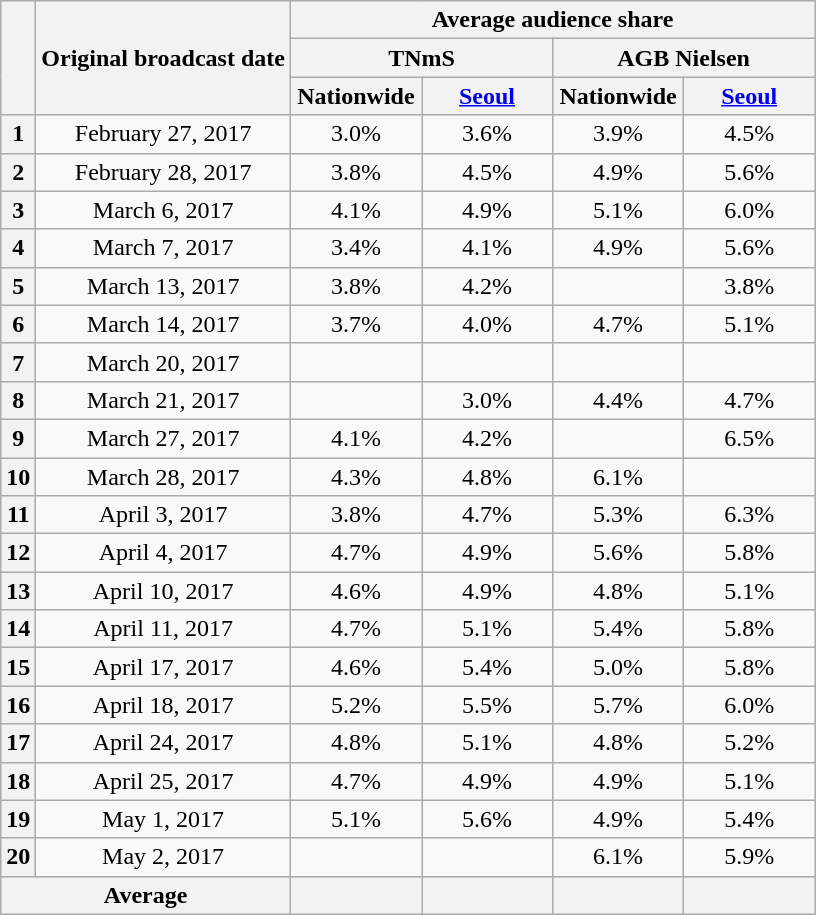<table class="wikitable" style="text-align: center">
<tr>
<th rowspan="3"></th>
<th rowspan="3">Original broadcast date</th>
<th colspan="4">Average audience share</th>
</tr>
<tr>
<th colspan="2">TNmS</th>
<th colspan="2">AGB Nielsen</th>
</tr>
<tr>
<th width="80">Nationwide</th>
<th width="80"><a href='#'>Seoul</a></th>
<th width="80">Nationwide</th>
<th width="80"><a href='#'>Seoul</a></th>
</tr>
<tr>
<th>1</th>
<td>February 27, 2017</td>
<td>3.0%</td>
<td>3.6%</td>
<td>3.9%</td>
<td>4.5%</td>
</tr>
<tr>
<th>2</th>
<td>February 28, 2017</td>
<td>3.8%</td>
<td>4.5%</td>
<td>4.9%</td>
<td>5.6%</td>
</tr>
<tr>
<th>3</th>
<td>March 6, 2017</td>
<td>4.1%</td>
<td>4.9%</td>
<td>5.1%</td>
<td>6.0%</td>
</tr>
<tr>
<th>4</th>
<td>March 7, 2017</td>
<td>3.4%</td>
<td>4.1%</td>
<td>4.9%</td>
<td>5.6%</td>
</tr>
<tr>
<th>5</th>
<td>March 13, 2017</td>
<td>3.8%</td>
<td>4.2%</td>
<td></td>
<td>3.8%</td>
</tr>
<tr>
<th>6</th>
<td>March 14, 2017</td>
<td>3.7%</td>
<td>4.0%</td>
<td>4.7%</td>
<td>5.1%</td>
</tr>
<tr>
<th>7</th>
<td>March 20, 2017</td>
<td></td>
<td></td>
<td></td>
<td></td>
</tr>
<tr>
<th>8</th>
<td>March 21, 2017</td>
<td></td>
<td>3.0%</td>
<td>4.4%</td>
<td>4.7%</td>
</tr>
<tr>
<th>9</th>
<td>March 27, 2017</td>
<td>4.1%</td>
<td>4.2%</td>
<td></td>
<td>6.5%</td>
</tr>
<tr>
<th>10</th>
<td>March 28, 2017</td>
<td>4.3%</td>
<td>4.8%</td>
<td>6.1%</td>
<td></td>
</tr>
<tr>
<th>11</th>
<td>April 3, 2017</td>
<td>3.8%</td>
<td>4.7%</td>
<td>5.3%</td>
<td>6.3%</td>
</tr>
<tr>
<th>12</th>
<td>April 4, 2017</td>
<td>4.7%</td>
<td>4.9%</td>
<td>5.6%</td>
<td>5.8%</td>
</tr>
<tr>
<th>13</th>
<td>April 10, 2017</td>
<td>4.6%</td>
<td>4.9%</td>
<td>4.8%</td>
<td>5.1%</td>
</tr>
<tr>
<th>14</th>
<td>April 11, 2017</td>
<td>4.7%</td>
<td>5.1%</td>
<td>5.4%</td>
<td>5.8%</td>
</tr>
<tr>
<th>15</th>
<td>April 17, 2017</td>
<td>4.6%</td>
<td>5.4%</td>
<td>5.0%</td>
<td>5.8%</td>
</tr>
<tr>
<th>16</th>
<td>April 18, 2017</td>
<td>5.2%</td>
<td>5.5%</td>
<td>5.7%</td>
<td>6.0%</td>
</tr>
<tr>
<th>17</th>
<td>April 24, 2017</td>
<td>4.8%</td>
<td>5.1%</td>
<td>4.8%</td>
<td>5.2%</td>
</tr>
<tr>
<th>18</th>
<td>April 25, 2017</td>
<td>4.7%</td>
<td>4.9%</td>
<td>4.9%</td>
<td>5.1%</td>
</tr>
<tr>
<th>19</th>
<td>May 1, 2017</td>
<td>5.1%</td>
<td>5.6%</td>
<td>4.9%</td>
<td>5.4%</td>
</tr>
<tr>
<th>20</th>
<td>May 2, 2017</td>
<td></td>
<td></td>
<td>6.1%</td>
<td>5.9%</td>
</tr>
<tr>
<th colspan="2">Average</th>
<th></th>
<th></th>
<th></th>
<th></th>
</tr>
</table>
